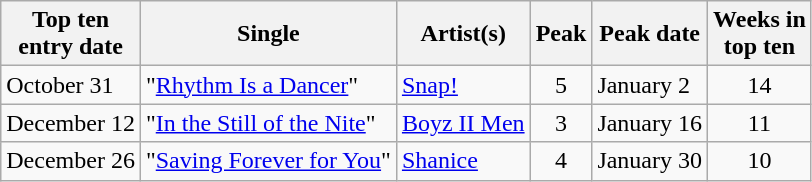<table class="wikitable sortable">
<tr>
<th>Top ten<br>entry date</th>
<th>Single</th>
<th>Artist(s)</th>
<th data-sort-type="number">Peak</th>
<th>Peak date</th>
<th data-sort-type="number">Weeks in<br>top ten</th>
</tr>
<tr>
<td>October 31</td>
<td>"<a href='#'>Rhythm Is a Dancer</a>"</td>
<td><a href='#'>Snap!</a></td>
<td align=center>5</td>
<td>January 2</td>
<td align=center>14</td>
</tr>
<tr>
<td>December 12</td>
<td>"<a href='#'>In the Still of the Nite</a>"</td>
<td><a href='#'>Boyz II Men</a></td>
<td align=center>3</td>
<td>January 16</td>
<td align=center>11</td>
</tr>
<tr>
<td>December 26</td>
<td>"<a href='#'>Saving Forever for You</a>"</td>
<td><a href='#'>Shanice</a></td>
<td align=center>4</td>
<td>January 30</td>
<td align=center>10</td>
</tr>
</table>
